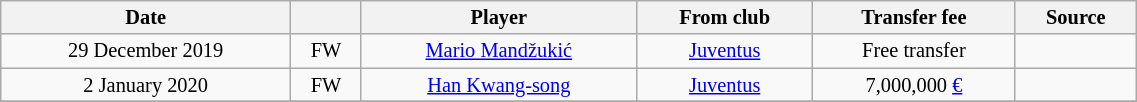<table class="wikitable sortable" style="width:60%; text-align:center; font-size:85%; text-align:centre;">
<tr>
<th>Date</th>
<th></th>
<th>Player</th>
<th>From club</th>
<th>Transfer fee</th>
<th>Source</th>
</tr>
<tr>
<td>29 December 2019</td>
<td>FW</td>
<td> <a href='#'>Mario Mandžukić</a></td>
<td> <a href='#'>Juventus</a></td>
<td>Free transfer</td>
<td></td>
</tr>
<tr>
<td>2 January 2020</td>
<td>FW</td>
<td> <a href='#'>Han Kwang-song</a></td>
<td> <a href='#'>Juventus</a></td>
<td>7,000,000 <a href='#'>€</a></td>
<td></td>
</tr>
<tr>
</tr>
</table>
